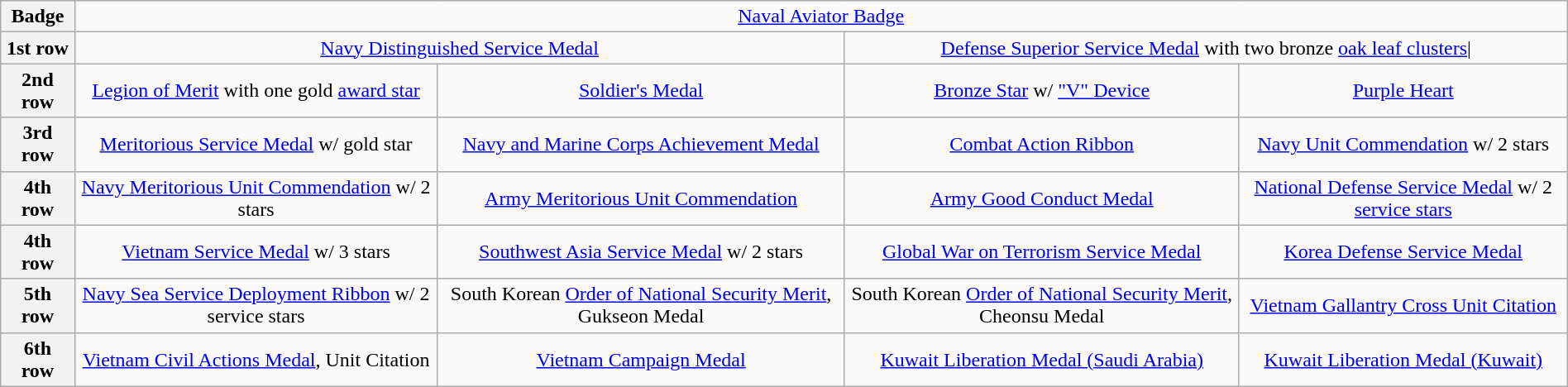<table class="wikitable" style="margin:1em auto; text-align:center;">
<tr>
<th>Badge</th>
<td colspan="4"><a href='#'>Naval Aviator Badge</a></td>
</tr>
<tr>
<th>1st row</th>
<td colspan="2"><a href='#'>Navy Distinguished Service Medal</a></td>
<td colspan="2"><a href='#'>Defense Superior Service Medal</a> with two bronze <a href='#'>oak leaf clusters</a>|</td>
</tr>
<tr>
<th>2nd row</th>
<td><a href='#'>Legion of Merit</a> with one gold <a href='#'>award star</a></td>
<td><a href='#'>Soldier's Medal</a></td>
<td><a href='#'>Bronze Star</a> w/ <a href='#'>"V" Device</a></td>
<td><a href='#'>Purple Heart</a></td>
</tr>
<tr>
<th>3rd row</th>
<td><a href='#'>Meritorious Service Medal</a> w/ gold star</td>
<td><a href='#'>Navy and Marine Corps Achievement Medal</a></td>
<td><a href='#'>Combat Action Ribbon</a></td>
<td><a href='#'>Navy Unit Commendation</a> w/ 2 stars</td>
</tr>
<tr>
<th>4th row</th>
<td><a href='#'>Navy Meritorious Unit Commendation</a> w/ 2 stars</td>
<td><a href='#'>Army Meritorious Unit Commendation</a></td>
<td><a href='#'>Army Good Conduct Medal</a></td>
<td><a href='#'>National Defense Service Medal</a> w/ 2 <a href='#'>service stars</a></td>
</tr>
<tr>
<th>4th row</th>
<td><a href='#'>Vietnam Service Medal</a> w/ 3 stars</td>
<td><a href='#'>Southwest Asia Service Medal</a> w/ 2 stars</td>
<td><a href='#'>Global War on Terrorism Service Medal</a></td>
<td><a href='#'>Korea Defense Service Medal</a></td>
</tr>
<tr>
<th>5th row</th>
<td><a href='#'>Navy Sea Service Deployment Ribbon</a> w/ 2 service stars</td>
<td>South Korean <a href='#'>Order of National Security Merit</a>, Gukseon Medal</td>
<td>South Korean <a href='#'>Order of National Security Merit</a>, Cheonsu Medal</td>
<td><a href='#'>Vietnam Gallantry Cross Unit Citation</a></td>
</tr>
<tr>
<th>6th row</th>
<td><a href='#'>Vietnam Civil Actions Medal</a>, Unit Citation</td>
<td><a href='#'>Vietnam Campaign Medal</a></td>
<td><a href='#'>Kuwait Liberation Medal (Saudi Arabia)</a></td>
<td><a href='#'>Kuwait Liberation Medal (Kuwait)</a></td>
</tr>
</table>
